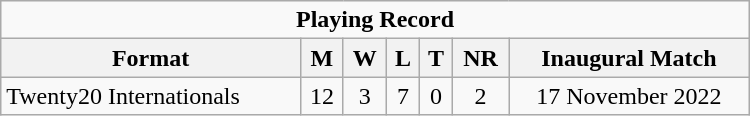<table class="wikitable" style="text-align: center; width: 500px;">
<tr>
<td colspan=7 align="center"><strong>Playing Record</strong></td>
</tr>
<tr>
<th>Format</th>
<th>M</th>
<th>W</th>
<th>L</th>
<th>T</th>
<th>NR</th>
<th>Inaugural Match</th>
</tr>
<tr>
<td align="left">Twenty20 Internationals</td>
<td>12</td>
<td>3</td>
<td>7</td>
<td>0</td>
<td>2</td>
<td>17 November 2022</td>
</tr>
</table>
